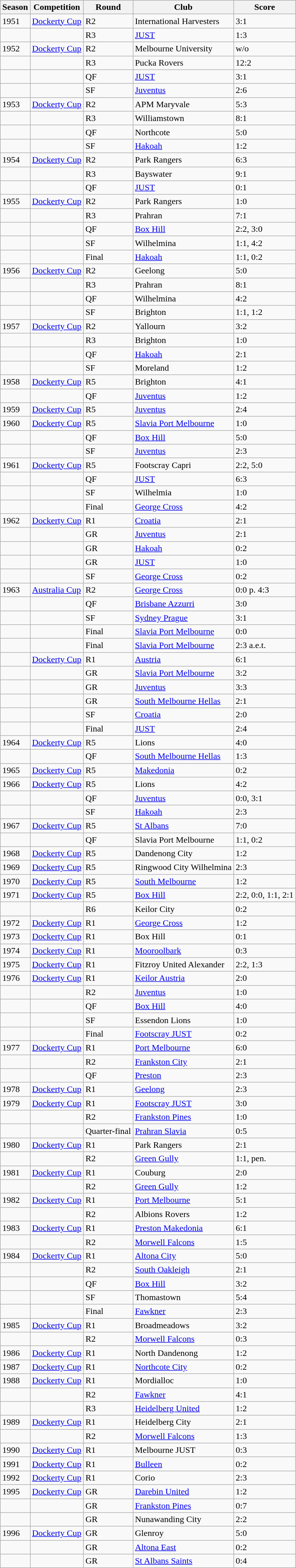<table class="wikitable">
<tr>
<th>Season</th>
<th>Competition</th>
<th>Round</th>
<th>Club</th>
<th>Score</th>
</tr>
<tr>
<td Dockerty Cup 1951>1951</td>
<td><a href='#'>Dockerty Cup</a></td>
<td>R2</td>
<td International Harvesters>International Harvesters</td>
<td>3:1</td>
</tr>
<tr>
<td></td>
<td></td>
<td>R3</td>
<td><a href='#'>JUST</a></td>
<td>1:3</td>
</tr>
<tr>
<td Dockerty Cup 1952>1952</td>
<td><a href='#'>Dockerty Cup</a></td>
<td>R2</td>
<td>Melbourne University</td>
<td>w/o</td>
</tr>
<tr>
<td></td>
<td></td>
<td>R3</td>
<td>Pucka Rovers</td>
<td>12:2</td>
</tr>
<tr>
<td></td>
<td></td>
<td>QF</td>
<td><a href='#'>JUST</a></td>
<td>3:1</td>
</tr>
<tr>
<td></td>
<td></td>
<td>SF</td>
<td><a href='#'>Juventus</a></td>
<td>2:6</td>
</tr>
<tr>
<td Dockert Cup 1953>1953</td>
<td><a href='#'>Dockerty Cup</a></td>
<td>R2</td>
<td>APM Maryvale</td>
<td>5:3</td>
</tr>
<tr>
<td></td>
<td></td>
<td>R3</td>
<td>Williamstown</td>
<td>8:1</td>
</tr>
<tr>
<td></td>
<td></td>
<td>QF</td>
<td>Northcote</td>
<td>5:0</td>
</tr>
<tr>
<td></td>
<td></td>
<td>SF</td>
<td><a href='#'>Hakoah</a></td>
<td>1:2</td>
</tr>
<tr>
<td Dockert Cup 1954>1954</td>
<td><a href='#'>Dockerty Cup</a></td>
<td>R2</td>
<td>Park Rangers</td>
<td>6:3</td>
</tr>
<tr>
<td></td>
<td></td>
<td>R3</td>
<td>Bayswater</td>
<td>9:1</td>
</tr>
<tr>
<td></td>
<td></td>
<td>QF</td>
<td><a href='#'>JUST</a></td>
<td>0:1</td>
</tr>
<tr>
<td Dockert Cup 1955>1955</td>
<td><a href='#'>Dockerty Cup</a></td>
<td>R2</td>
<td>Park Rangers</td>
<td>1:0</td>
</tr>
<tr>
<td></td>
<td></td>
<td>R3</td>
<td>Prahran</td>
<td>7:1</td>
</tr>
<tr>
<td></td>
<td></td>
<td>QF</td>
<td><a href='#'>Box Hill</a></td>
<td>2:2, 3:0</td>
</tr>
<tr>
<td></td>
<td></td>
<td>SF</td>
<td>Wilhelmina</td>
<td>1:1, 4:2</td>
</tr>
<tr>
<td></td>
<td></td>
<td>Final</td>
<td><a href='#'>Hakoah</a></td>
<td>1:1, 0:2</td>
</tr>
<tr>
<td Dockert Cup 1956>1956</td>
<td><a href='#'>Dockerty Cup</a></td>
<td>R2</td>
<td>Geelong</td>
<td>5:0</td>
</tr>
<tr>
<td></td>
<td></td>
<td>R3</td>
<td>Prahran</td>
<td>8:1</td>
</tr>
<tr>
<td></td>
<td></td>
<td>QF</td>
<td>Wilhelmina</td>
<td>4:2</td>
</tr>
<tr>
<td></td>
<td></td>
<td>SF</td>
<td>Brighton</td>
<td>1:1, 1:2</td>
</tr>
<tr>
<td Dockert Cup 1957>1957</td>
<td><a href='#'>Dockerty Cup</a></td>
<td>R2</td>
<td>Yallourn</td>
<td>3:2</td>
</tr>
<tr>
<td></td>
<td></td>
<td>R3</td>
<td>Brighton</td>
<td>1:0</td>
</tr>
<tr>
<td></td>
<td></td>
<td>QF</td>
<td><a href='#'>Hakoah</a></td>
<td>2:1</td>
</tr>
<tr>
<td></td>
<td></td>
<td>SF</td>
<td>Moreland</td>
<td>1:2</td>
</tr>
<tr>
<td Dockert Cup 1958>1958</td>
<td><a href='#'>Dockerty Cup</a></td>
<td>R5</td>
<td>Brighton</td>
<td>4:1</td>
</tr>
<tr>
<td></td>
<td></td>
<td>QF</td>
<td><a href='#'>Juventus</a></td>
<td>1:2</td>
</tr>
<tr>
<td Dockert Cup 1959>1959</td>
<td><a href='#'>Dockerty Cup</a></td>
<td>R5</td>
<td><a href='#'>Juventus</a></td>
<td>2:4</td>
</tr>
<tr>
<td Dockert Cup 1960>1960</td>
<td><a href='#'>Dockerty Cup</a></td>
<td>R5</td>
<td><a href='#'>Slavia Port Melbourne</a></td>
<td>1:0</td>
</tr>
<tr>
<td></td>
<td></td>
<td>QF</td>
<td><a href='#'>Box Hill</a></td>
<td>5:0</td>
</tr>
<tr>
<td></td>
<td></td>
<td>SF</td>
<td><a href='#'>Juventus</a></td>
<td>2:3</td>
</tr>
<tr>
<td Dockert Cup 1961>1961</td>
<td><a href='#'>Dockerty Cup</a></td>
<td>R5</td>
<td>Footscray Capri</td>
<td>2:2, 5:0</td>
</tr>
<tr>
<td></td>
<td></td>
<td>QF</td>
<td><a href='#'>JUST</a></td>
<td>6:3</td>
</tr>
<tr>
<td></td>
<td></td>
<td>SF</td>
<td>Wilhelmia</td>
<td>1:0</td>
</tr>
<tr>
<td></td>
<td></td>
<td>Final</td>
<td><a href='#'>George Cross</a></td>
<td>4:2</td>
</tr>
<tr>
<td Dockert Cup 1962>1962</td>
<td><a href='#'>Dockerty Cup</a></td>
<td>R1</td>
<td><a href='#'>Croatia</a></td>
<td>2:1</td>
</tr>
<tr>
<td></td>
<td></td>
<td>GR</td>
<td><a href='#'>Juventus</a></td>
<td>2:1</td>
</tr>
<tr>
<td></td>
<td></td>
<td>GR</td>
<td><a href='#'>Hakoah</a></td>
<td>0:2</td>
</tr>
<tr>
<td></td>
<td></td>
<td>GR</td>
<td><a href='#'>JUST</a></td>
<td>1:0</td>
</tr>
<tr>
<td></td>
<td></td>
<td>SF</td>
<td><a href='#'>George Cross</a></td>
<td>0:2</td>
</tr>
<tr>
<td Australia Cup 1963>1963</td>
<td><a href='#'>Australia Cup</a></td>
<td>R2</td>
<td><a href='#'>George Cross</a></td>
<td>0:0 p. 4:3</td>
</tr>
<tr>
<td></td>
<td></td>
<td>QF</td>
<td><a href='#'>Brisbane Azzurri</a></td>
<td>3:0</td>
</tr>
<tr>
<td></td>
<td></td>
<td>SF</td>
<td><a href='#'>Sydney Prague</a></td>
<td>3:1</td>
</tr>
<tr>
<td></td>
<td></td>
<td>Final</td>
<td><a href='#'>Slavia Port Melbourne</a></td>
<td>0:0</td>
</tr>
<tr>
<td></td>
<td></td>
<td>Final</td>
<td><a href='#'>Slavia Port Melbourne</a></td>
<td>2:3 a.e.t.</td>
</tr>
<tr>
<td></td>
<td><a href='#'>Dockerty Cup</a></td>
<td>R1</td>
<td><a href='#'>Austria</a></td>
<td>6:1</td>
</tr>
<tr>
<td></td>
<td></td>
<td>GR</td>
<td><a href='#'>Slavia Port Melbourne</a></td>
<td>3:2</td>
</tr>
<tr>
<td></td>
<td></td>
<td>GR</td>
<td><a href='#'>Juventus</a></td>
<td>3:3</td>
</tr>
<tr>
<td></td>
<td></td>
<td>GR</td>
<td><a href='#'>South Melbourne Hellas</a></td>
<td>2:1</td>
</tr>
<tr>
<td></td>
<td></td>
<td>SF</td>
<td><a href='#'>Croatia</a></td>
<td>2:0</td>
</tr>
<tr>
<td></td>
<td></td>
<td>Final</td>
<td><a href='#'>JUST</a></td>
<td>2:4</td>
</tr>
<tr>
<td Dockert Cup 1964>1964</td>
<td><a href='#'>Dockerty Cup</a></td>
<td>R5</td>
<td>Lions</td>
<td>4:0</td>
</tr>
<tr>
<td></td>
<td></td>
<td>QF</td>
<td><a href='#'>South Melbourne Hellas</a></td>
<td>1:3</td>
</tr>
<tr>
<td Dockert Cup 1965>1965</td>
<td><a href='#'>Dockerty Cup</a></td>
<td>R5</td>
<td><a href='#'>Makedonia</a></td>
<td>0:2</td>
</tr>
<tr>
<td Dockert Cup 1966>1966</td>
<td><a href='#'>Dockerty Cup</a></td>
<td>R5</td>
<td>Lions</td>
<td>4:2</td>
</tr>
<tr>
<td></td>
<td></td>
<td>QF</td>
<td><a href='#'>Juventus</a></td>
<td>0:0, 3:1</td>
</tr>
<tr>
<td></td>
<td></td>
<td>SF</td>
<td><a href='#'>Hakoah</a></td>
<td>2:3</td>
</tr>
<tr>
<td Dockert Cup 1967>1967</td>
<td><a href='#'>Dockerty Cup</a></td>
<td>R5</td>
<td><a href='#'>St Albans</a></td>
<td>7:0</td>
</tr>
<tr>
<td></td>
<td></td>
<td>QF</td>
<td>Slavia Port Melbourne</td>
<td>1:1, 0:2</td>
</tr>
<tr>
<td Dockert Cup 1968>1968</td>
<td><a href='#'>Dockerty Cup</a></td>
<td>R5</td>
<td>Dandenong City</td>
<td>1:2</td>
</tr>
<tr>
<td Dockert Cup 1969>1969</td>
<td><a href='#'>Dockerty Cup</a></td>
<td>R5</td>
<td>Ringwood City Wilhelmina</td>
<td>2:3</td>
</tr>
<tr>
<td Dockert Cup 1970>1970</td>
<td><a href='#'>Dockerty Cup</a></td>
<td>R5</td>
<td><a href='#'>South Melbourne</a></td>
<td>1:2</td>
</tr>
<tr>
<td Dockert Cup 1971>1971</td>
<td><a href='#'>Dockerty Cup</a></td>
<td>R5</td>
<td><a href='#'>Box Hill</a></td>
<td>2:2, 0:0, 1:1, 2:1</td>
</tr>
<tr>
<td></td>
<td></td>
<td>R6</td>
<td>Keilor City</td>
<td>0:2</td>
</tr>
<tr>
<td Dockert Cup 1972>1972</td>
<td><a href='#'>Dockerty Cup</a></td>
<td>R1</td>
<td><a href='#'>George Cross</a></td>
<td>1:2</td>
</tr>
<tr>
<td Dockert Cup 1973>1973</td>
<td><a href='#'>Dockerty Cup</a></td>
<td>R1</td>
<td>Box Hill</td>
<td>0:1</td>
</tr>
<tr>
<td Dockert Cup 1974>1974</td>
<td><a href='#'>Dockerty Cup</a></td>
<td>R1</td>
<td><a href='#'>Mooroolbark</a></td>
<td>0:3</td>
</tr>
<tr>
<td Dockert Cup 1975>1975</td>
<td><a href='#'>Dockerty Cup</a></td>
<td>R1</td>
<td>Fitzroy United Alexander</td>
<td>2:2, 1:3</td>
</tr>
<tr>
<td Dockert Cup 1976>1976</td>
<td><a href='#'>Dockerty Cup</a></td>
<td>R1</td>
<td><a href='#'>Keilor Austria</a></td>
<td>2:0</td>
</tr>
<tr>
<td></td>
<td></td>
<td>R2</td>
<td><a href='#'>Juventus</a></td>
<td>1:0</td>
</tr>
<tr>
<td></td>
<td></td>
<td>QF</td>
<td><a href='#'>Box Hill</a></td>
<td>4:0</td>
</tr>
<tr>
<td></td>
<td></td>
<td>SF</td>
<td>Essendon Lions</td>
<td>1:0</td>
</tr>
<tr>
<td></td>
<td></td>
<td>Final</td>
<td><a href='#'>Footscray JUST</a></td>
<td>0:2</td>
</tr>
<tr>
<td Dockert Cup 1977>1977</td>
<td><a href='#'>Dockerty Cup</a></td>
<td>R1</td>
<td><a href='#'>Port Melbourne</a></td>
<td>6:0</td>
</tr>
<tr>
<td></td>
<td></td>
<td>R2</td>
<td><a href='#'>Frankston City</a></td>
<td>2:1</td>
</tr>
<tr>
<td></td>
<td></td>
<td>QF</td>
<td><a href='#'>Preston</a></td>
<td>2:3</td>
</tr>
<tr>
<td Dockert Cup 1978>1978</td>
<td><a href='#'>Dockerty Cup</a></td>
<td>R1</td>
<td><a href='#'>Geelong</a></td>
<td>2:3</td>
</tr>
<tr>
<td Dockert Cup 1979>1979</td>
<td><a href='#'>Dockerty Cup</a></td>
<td>R1</td>
<td><a href='#'>Footscray JUST</a></td>
<td>3:0</td>
</tr>
<tr>
<td></td>
<td></td>
<td>R2</td>
<td><a href='#'>Frankston Pines</a></td>
<td>1:0</td>
</tr>
<tr>
<td></td>
<td></td>
<td>Quarter-final</td>
<td><a href='#'>Prahran Slavia</a></td>
<td>0:5</td>
</tr>
<tr>
<td Dockert Cup 1980>1980</td>
<td><a href='#'>Dockerty Cup</a></td>
<td>R1</td>
<td>Park Rangers</td>
<td>2:1</td>
</tr>
<tr>
<td></td>
<td></td>
<td>R2</td>
<td><a href='#'>Green Gully</a></td>
<td>1:1, pen.</td>
</tr>
<tr>
<td Dockert Cup 1981>1981</td>
<td><a href='#'>Dockerty Cup</a></td>
<td>R1</td>
<td>Couburg</td>
<td>2:0</td>
</tr>
<tr>
<td></td>
<td></td>
<td>R2</td>
<td><a href='#'>Green Gully</a></td>
<td>1:2</td>
</tr>
<tr>
<td Dockert Cup 1982>1982</td>
<td><a href='#'>Dockerty Cup</a></td>
<td>R1</td>
<td><a href='#'>Port Melbourne</a></td>
<td>5:1</td>
</tr>
<tr>
<td></td>
<td></td>
<td>R2</td>
<td>Albions Rovers</td>
<td>1:2</td>
</tr>
<tr>
<td Dockert Cup 1983>1983</td>
<td><a href='#'>Dockerty Cup</a></td>
<td>R1</td>
<td><a href='#'>Preston Makedonia</a></td>
<td>6:1</td>
</tr>
<tr>
<td></td>
<td></td>
<td>R2</td>
<td><a href='#'>Morwell Falcons</a></td>
<td>1:5</td>
</tr>
<tr>
<td Dockert Cup 1984>1984</td>
<td><a href='#'>Dockerty Cup</a></td>
<td>R1</td>
<td><a href='#'>Altona City</a></td>
<td>5:0</td>
</tr>
<tr>
<td></td>
<td></td>
<td>R2</td>
<td><a href='#'>South Oakleigh</a></td>
<td>2:1</td>
</tr>
<tr>
<td></td>
<td></td>
<td>QF</td>
<td><a href='#'>Box Hill</a></td>
<td>3:2</td>
</tr>
<tr>
<td></td>
<td></td>
<td>SF</td>
<td>Thomastown</td>
<td>5:4</td>
</tr>
<tr>
<td></td>
<td></td>
<td>Final</td>
<td><a href='#'>Fawkner</a></td>
<td>2:3</td>
</tr>
<tr>
<td Dockert Cup 1985>1985</td>
<td><a href='#'>Dockerty Cup</a></td>
<td>R1</td>
<td>Broadmeadows</td>
<td>3:2</td>
</tr>
<tr>
<td></td>
<td></td>
<td>R2</td>
<td><a href='#'>Morwell Falcons</a></td>
<td>0:3</td>
</tr>
<tr>
<td Dockert Cup 1986>1986</td>
<td><a href='#'>Dockerty Cup</a></td>
<td>R1</td>
<td>North Dandenong</td>
<td>1:2</td>
</tr>
<tr>
<td Dockert Cup 1987>1987</td>
<td><a href='#'>Dockerty Cup</a></td>
<td>R1</td>
<td><a href='#'>Northcote City</a></td>
<td>0:2</td>
</tr>
<tr>
<td Dockert Cup 1988>1988</td>
<td><a href='#'>Dockerty Cup</a></td>
<td>R1</td>
<td>Mordialloc</td>
<td>1:0</td>
</tr>
<tr>
<td></td>
<td></td>
<td>R2</td>
<td><a href='#'>Fawkner</a></td>
<td>4:1</td>
</tr>
<tr>
<td></td>
<td></td>
<td>R3</td>
<td><a href='#'>Heidelberg United</a></td>
<td>1:2</td>
</tr>
<tr>
<td Dockert Cup 1989>1989</td>
<td><a href='#'>Dockerty Cup</a></td>
<td>R1</td>
<td>Heidelberg City</td>
<td>2:1</td>
</tr>
<tr>
<td></td>
<td></td>
<td>R2</td>
<td><a href='#'>Morwell Falcons</a></td>
<td>1:3</td>
</tr>
<tr>
<td Dockert Cup 1990>1990</td>
<td><a href='#'>Dockerty Cup</a></td>
<td>R1</td>
<td>Melbourne JUST</td>
<td>0:3</td>
</tr>
<tr>
<td Dockert Cup 1991>1991</td>
<td><a href='#'>Dockerty Cup</a></td>
<td>R1</td>
<td><a href='#'>Bulleen</a></td>
<td>0:2</td>
</tr>
<tr>
<td Dockert Cup 1992>1992</td>
<td><a href='#'>Dockerty Cup</a></td>
<td>R1</td>
<td>Corio</td>
<td>2:3</td>
</tr>
<tr>
<td Dockert Cup 1995>1995</td>
<td><a href='#'>Dockerty Cup</a></td>
<td>GR</td>
<td><a href='#'>Darebin United</a></td>
<td>1:2</td>
</tr>
<tr>
<td></td>
<td></td>
<td>GR</td>
<td><a href='#'>Frankston Pines</a></td>
<td>0:7</td>
</tr>
<tr>
<td></td>
<td></td>
<td>GR</td>
<td>Nunawanding City</td>
<td>2:2</td>
</tr>
<tr>
<td Dockert Cup 1996>1996</td>
<td><a href='#'>Dockerty Cup</a></td>
<td>GR</td>
<td>Glenroy</td>
<td>5:0</td>
</tr>
<tr>
<td></td>
<td></td>
<td>GR</td>
<td><a href='#'>Altona East</a></td>
<td>0:2</td>
</tr>
<tr>
<td></td>
<td></td>
<td>GR</td>
<td><a href='#'>St Albans Saints</a></td>
<td>0:4</td>
</tr>
</table>
